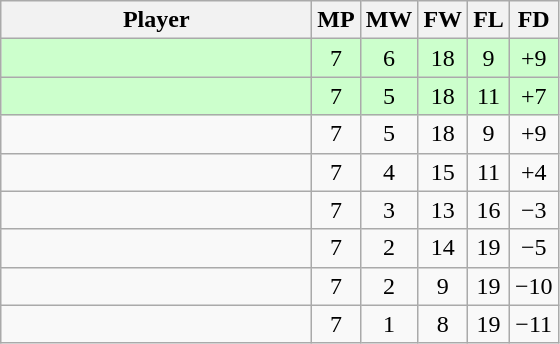<table class="wikitable" style="text-align: center;">
<tr>
<th width=200>Player</th>
<th width=20>MP</th>
<th width=20>MW</th>
<th width=20>FW</th>
<th width=20>FL</th>
<th width=20>FD</th>
</tr>
<tr style="background:#ccffcc;">
<td style="text-align:left;"><strong></strong></td>
<td>7</td>
<td>6</td>
<td>18</td>
<td>9</td>
<td>+9</td>
</tr>
<tr style="background:#ccffcc;">
<td style="text-align:left;"><strong></strong></td>
<td>7</td>
<td>5</td>
<td>18</td>
<td>11</td>
<td>+7</td>
</tr>
<tr>
<td style="text-align:left;"></td>
<td>7</td>
<td>5</td>
<td>18</td>
<td>9</td>
<td>+9</td>
</tr>
<tr>
<td style="text-align:left;"></td>
<td>7</td>
<td>4</td>
<td>15</td>
<td>11</td>
<td>+4</td>
</tr>
<tr>
<td style="text-align:left;"></td>
<td>7</td>
<td>3</td>
<td>13</td>
<td>16</td>
<td>−3</td>
</tr>
<tr>
<td style="text-align:left;"></td>
<td>7</td>
<td>2</td>
<td>14</td>
<td>19</td>
<td>−5</td>
</tr>
<tr>
<td style="text-align:left;"></td>
<td>7</td>
<td>2</td>
<td>9</td>
<td>19</td>
<td>−10</td>
</tr>
<tr>
<td style="text-align:left;"></td>
<td>7</td>
<td>1</td>
<td>8</td>
<td>19</td>
<td>−11</td>
</tr>
</table>
